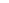<table cellspacing="0" border="0" bgcolor="white">
<tr>
<td></td>
<td></td>
<td></td>
</tr>
</table>
